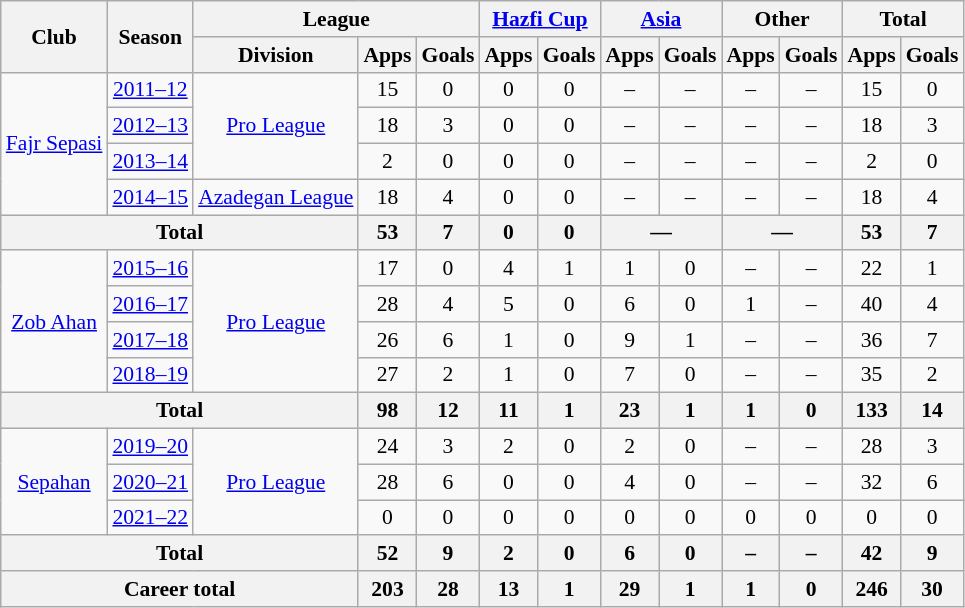<table class="wikitable" style="font-size:90%; text-align:center;">
<tr>
<th rowspan="2">Club</th>
<th rowspan="2">Season</th>
<th colspan="3">League</th>
<th colspan="2"><a href='#'>Hazfi Cup</a></th>
<th colspan="2"><a href='#'>Asia</a></th>
<th colspan="2">Other</th>
<th colspan="2">Total</th>
</tr>
<tr>
<th>Division</th>
<th>Apps</th>
<th>Goals</th>
<th>Apps</th>
<th>Goals</th>
<th>Apps</th>
<th>Goals</th>
<th>Apps</th>
<th>Goals</th>
<th>Apps</th>
<th>Goals</th>
</tr>
<tr>
<td rowspan="4"><a href='#'>Fajr Sepasi</a></td>
<td><a href='#'>2011–12</a></td>
<td rowspan="3"><a href='#'>Pro League</a></td>
<td>15</td>
<td>0</td>
<td>0</td>
<td>0</td>
<td>–</td>
<td>–</td>
<td>–</td>
<td>–</td>
<td>15</td>
<td>0</td>
</tr>
<tr>
<td><a href='#'>2012–13</a></td>
<td>18</td>
<td>3</td>
<td>0</td>
<td>0</td>
<td>–</td>
<td>–</td>
<td>–</td>
<td>–</td>
<td>18</td>
<td>3</td>
</tr>
<tr>
<td><a href='#'>2013–14</a></td>
<td>2</td>
<td>0</td>
<td>0</td>
<td>0</td>
<td>–</td>
<td>–</td>
<td>–</td>
<td>–</td>
<td>2</td>
<td>0</td>
</tr>
<tr>
<td><a href='#'>2014–15</a></td>
<td><a href='#'>Azadegan League</a></td>
<td>18</td>
<td>4</td>
<td>0</td>
<td>0</td>
<td>–</td>
<td>–</td>
<td>–</td>
<td>–</td>
<td>18</td>
<td>4</td>
</tr>
<tr>
<th colspan="3">Total</th>
<th>53</th>
<th>7</th>
<th>0</th>
<th>0</th>
<th colspan="2">—</th>
<th colspan="2">—</th>
<th>53</th>
<th>7</th>
</tr>
<tr>
<td rowspan="4"><a href='#'>Zob Ahan</a></td>
<td><a href='#'>2015–16</a></td>
<td rowspan="4"><a href='#'>Pro League</a></td>
<td>17</td>
<td>0</td>
<td>4</td>
<td>1</td>
<td>1</td>
<td>0</td>
<td>–</td>
<td>–</td>
<td>22</td>
<td>1</td>
</tr>
<tr>
<td><a href='#'>2016–17</a></td>
<td>28</td>
<td>4</td>
<td>5</td>
<td>0</td>
<td>6</td>
<td>0</td>
<td>1</td>
<td>–</td>
<td>40</td>
<td>4</td>
</tr>
<tr>
<td><a href='#'>2017–18</a></td>
<td>26</td>
<td>6</td>
<td>1</td>
<td>0</td>
<td>9</td>
<td>1</td>
<td>–</td>
<td>–</td>
<td>36</td>
<td>7</td>
</tr>
<tr>
<td><a href='#'>2018–19</a></td>
<td>27</td>
<td>2</td>
<td>1</td>
<td>0</td>
<td>7</td>
<td>0</td>
<td>–</td>
<td>–</td>
<td>35</td>
<td>2</td>
</tr>
<tr>
<th colspan="3">Total</th>
<th>98</th>
<th>12</th>
<th>11</th>
<th>1</th>
<th>23</th>
<th>1</th>
<th>1</th>
<th>0</th>
<th>133</th>
<th>14</th>
</tr>
<tr>
<td rowspan="3"><a href='#'>Sepahan</a></td>
<td><a href='#'>2019–20</a></td>
<td rowspan="3"><a href='#'>Pro League</a></td>
<td>24</td>
<td>3</td>
<td>2</td>
<td>0</td>
<td>2</td>
<td>0</td>
<td>–</td>
<td>–</td>
<td>28</td>
<td>3</td>
</tr>
<tr>
<td><a href='#'>2020–21</a></td>
<td>28</td>
<td>6</td>
<td>0</td>
<td>0</td>
<td>4</td>
<td>0</td>
<td>–</td>
<td>–</td>
<td>32</td>
<td>6</td>
</tr>
<tr>
<td><a href='#'>2021–22</a></td>
<td>0</td>
<td>0</td>
<td>0</td>
<td>0</td>
<td>0</td>
<td>0</td>
<td>0</td>
<td>0</td>
<td>0</td>
<td>0</td>
</tr>
<tr>
<th colspan="3">Total</th>
<th>52</th>
<th>9</th>
<th>2</th>
<th>0</th>
<th>6</th>
<th>0</th>
<th>–</th>
<th>–</th>
<th>42</th>
<th>9</th>
</tr>
<tr>
<th colspan="3">Career total</th>
<th>203</th>
<th>28</th>
<th>13</th>
<th>1</th>
<th>29</th>
<th>1</th>
<th>1</th>
<th>0</th>
<th>246</th>
<th>30</th>
</tr>
</table>
